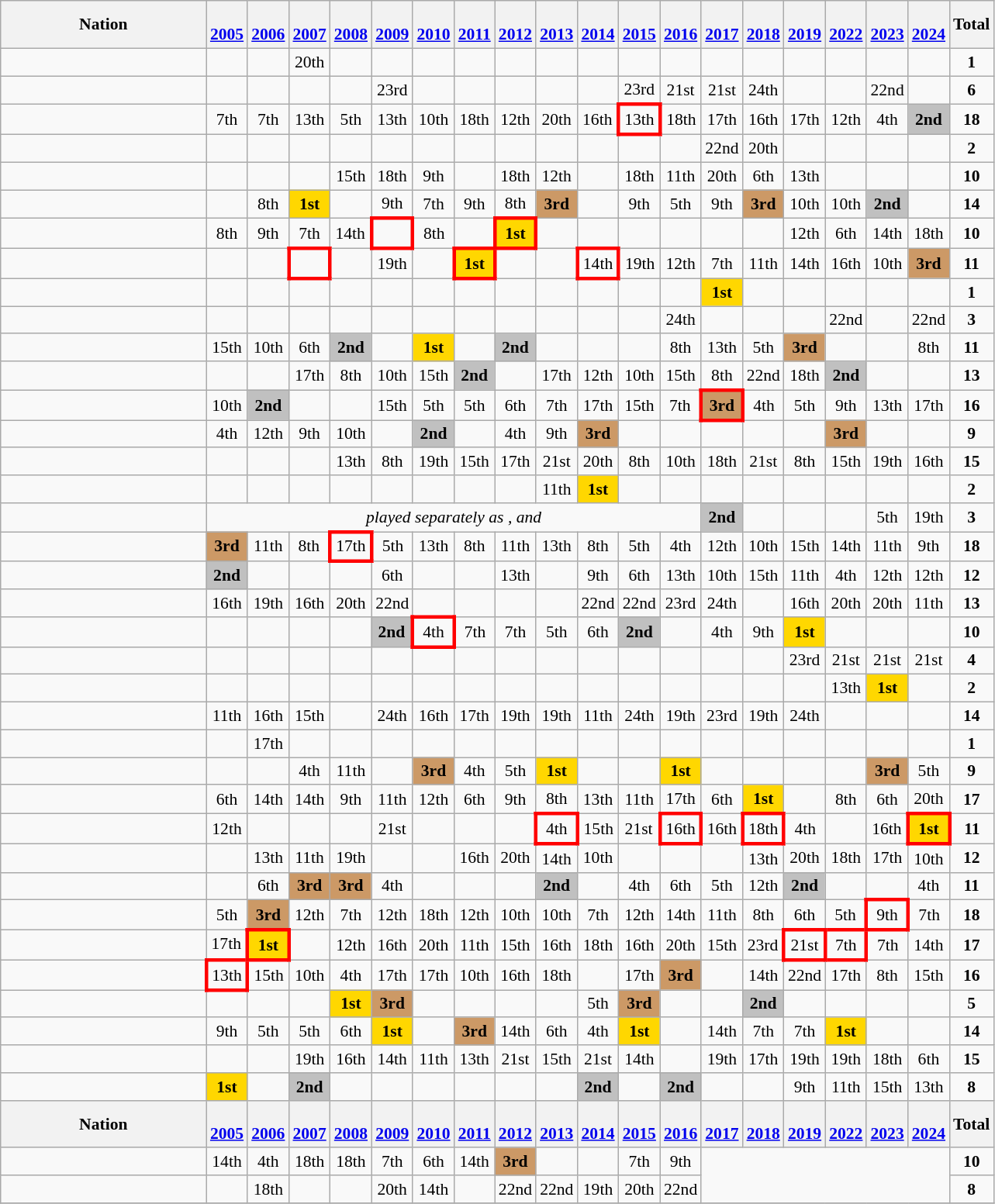<table class="wikitable" style="text-align:center; font-size:90%">
<tr>
<th width=170>Nation</th>
<th><br><a href='#'>2005</a></th>
<th><br><a href='#'>2006</a></th>
<th><br><a href='#'>2007</a></th>
<th><br><a href='#'>2008</a></th>
<th><br><a href='#'>2009</a></th>
<th><br><a href='#'>2010</a></th>
<th><br><a href='#'>2011</a></th>
<th><br><a href='#'>2012</a></th>
<th><br><a href='#'>2013</a></th>
<th><br><a href='#'>2014</a></th>
<th><br><a href='#'>2015</a></th>
<th><br><a href='#'>2016</a></th>
<th><br><a href='#'>2017</a></th>
<th><br><a href='#'>2018</a></th>
<th><br><a href='#'>2019</a></th>
<th><br><a href='#'>2022</a></th>
<th><br><a href='#'>2023</a></th>
<th><br><a href='#'>2024</a></th>
<th>Total</th>
</tr>
<tr>
<td align=left></td>
<td></td>
<td></td>
<td>20th</td>
<td></td>
<td></td>
<td></td>
<td></td>
<td></td>
<td></td>
<td></td>
<td></td>
<td></td>
<td></td>
<td></td>
<td></td>
<td></td>
<td></td>
<td></td>
<td><strong>1</strong></td>
</tr>
<tr>
<td align=left></td>
<td></td>
<td></td>
<td></td>
<td></td>
<td>23rd</td>
<td></td>
<td></td>
<td></td>
<td></td>
<td></td>
<td>23rd</td>
<td>21st</td>
<td>21st</td>
<td>24th</td>
<td></td>
<td></td>
<td>22nd</td>
<td></td>
<td><strong>6</strong></td>
</tr>
<tr>
<td align=left></td>
<td>7th</td>
<td>7th</td>
<td>13th</td>
<td>5th</td>
<td>13th</td>
<td>10th</td>
<td>18th</td>
<td>12th</td>
<td>20th</td>
<td>16th</td>
<td style="border: 3px solid red">13th</td>
<td>18th</td>
<td>17th</td>
<td>16th</td>
<td>17th</td>
<td>12th</td>
<td>4th</td>
<td bgcolor=silver><strong>2nd</strong></td>
<td><strong>18</strong></td>
</tr>
<tr>
<td align=left></td>
<td></td>
<td></td>
<td></td>
<td></td>
<td></td>
<td></td>
<td></td>
<td></td>
<td></td>
<td></td>
<td></td>
<td></td>
<td>22nd</td>
<td>20th</td>
<td></td>
<td></td>
<td></td>
<td></td>
<td><strong>2</strong></td>
</tr>
<tr>
<td align=left></td>
<td></td>
<td></td>
<td></td>
<td>15th</td>
<td>18th</td>
<td>9th</td>
<td></td>
<td>18th</td>
<td>12th</td>
<td></td>
<td>18th</td>
<td>11th</td>
<td>20th</td>
<td>6th</td>
<td>13th</td>
<td></td>
<td></td>
<td></td>
<td><strong>10</strong></td>
</tr>
<tr>
<td align=left></td>
<td></td>
<td>8th</td>
<td bgcolor=gold><strong>1st</strong></td>
<td></td>
<td>9th</td>
<td>7th</td>
<td>9th</td>
<td>8th</td>
<td bgcolor=#cc9966><strong>3rd</strong></td>
<td></td>
<td>9th</td>
<td>5th</td>
<td>9th</td>
<td bgcolor=#cc9966><strong>3rd</strong></td>
<td>10th</td>
<td>10th</td>
<td bgcolor=silver><strong>2nd</strong></td>
<td></td>
<td><strong>14</strong></td>
</tr>
<tr>
<td align=left></td>
<td>8th</td>
<td>9th</td>
<td>7th</td>
<td>14th</td>
<td style="border: 3px solid red"></td>
<td>8th</td>
<td></td>
<td style="border: 3px solid red" bgcolor=gold><strong>1st</strong></td>
<td></td>
<td></td>
<td></td>
<td></td>
<td></td>
<td></td>
<td>12th</td>
<td>6th</td>
<td>14th</td>
<td>18th</td>
<td><strong>10</strong></td>
</tr>
<tr>
<td align=left></td>
<td></td>
<td></td>
<td style="border: 3px solid red"></td>
<td></td>
<td>19th</td>
<td></td>
<td style="border: 3px solid red" bgcolor=gold><strong>1st</strong></td>
<td></td>
<td></td>
<td style="border: 3px solid red">14th</td>
<td>19th</td>
<td>12th</td>
<td>7th</td>
<td>11th</td>
<td>14th</td>
<td>16th</td>
<td>10th</td>
<td bgcolor=#cc9966><strong>3rd</strong></td>
<td><strong>11</strong></td>
</tr>
<tr>
<td align=left></td>
<td></td>
<td></td>
<td></td>
<td></td>
<td></td>
<td></td>
<td></td>
<td></td>
<td></td>
<td></td>
<td></td>
<td></td>
<td bgcolor=gold><strong>1st</strong></td>
<td></td>
<td></td>
<td></td>
<td></td>
<td></td>
<td><strong>1</strong></td>
</tr>
<tr>
<td align=left></td>
<td></td>
<td></td>
<td></td>
<td></td>
<td></td>
<td></td>
<td></td>
<td></td>
<td></td>
<td></td>
<td></td>
<td>24th</td>
<td></td>
<td></td>
<td></td>
<td>22nd</td>
<td></td>
<td>22nd</td>
<td><strong>3</strong></td>
</tr>
<tr>
<td align=left></td>
<td>15th</td>
<td>10th</td>
<td>6th</td>
<td bgcolor=silver><strong>2nd</strong></td>
<td></td>
<td bgcolor=gold><strong>1st</strong></td>
<td></td>
<td bgcolor=silver><strong>2nd</strong></td>
<td></td>
<td></td>
<td></td>
<td>8th</td>
<td>13th</td>
<td>5th</td>
<td bgcolor=#cc9966><strong>3rd</strong></td>
<td></td>
<td></td>
<td>8th</td>
<td><strong>11</strong></td>
</tr>
<tr>
<td align=left></td>
<td></td>
<td></td>
<td>17th</td>
<td>8th</td>
<td>10th</td>
<td>15th</td>
<td bgcolor=silver><strong>2nd</strong></td>
<td></td>
<td>17th</td>
<td>12th</td>
<td>10th</td>
<td>15th</td>
<td>8th</td>
<td>22nd</td>
<td>18th</td>
<td bgcolor=silver><strong>2nd</strong></td>
<td></td>
<td></td>
<td><strong>13</strong></td>
</tr>
<tr>
<td align=left></td>
<td>10th</td>
<td bgcolor=silver><strong>2nd</strong></td>
<td></td>
<td></td>
<td>15th</td>
<td>5th</td>
<td>5th</td>
<td>6th</td>
<td>7th</td>
<td>17th</td>
<td>15th</td>
<td>7th</td>
<td style="border: 3px solid red" bgcolor="#cc9966"><strong>3rd</strong></td>
<td>4th</td>
<td>5th</td>
<td>9th</td>
<td>13th</td>
<td>17th</td>
<td><strong>16</strong></td>
</tr>
<tr>
<td align=left></td>
<td>4th</td>
<td>12th</td>
<td>9th</td>
<td>10th</td>
<td></td>
<td bgcolor=silver><strong>2nd</strong></td>
<td></td>
<td>4th</td>
<td>9th</td>
<td bgcolor=#cc9966><strong>3rd</strong></td>
<td></td>
<td></td>
<td></td>
<td></td>
<td></td>
<td bgcolor=#cc9966><strong>3rd</strong></td>
<td></td>
<td></td>
<td><strong>9</strong></td>
</tr>
<tr>
<td align=left></td>
<td></td>
<td></td>
<td></td>
<td>13th</td>
<td>8th</td>
<td>19th</td>
<td>15th</td>
<td>17th</td>
<td>21st</td>
<td>20th</td>
<td>8th</td>
<td>10th</td>
<td>18th</td>
<td>21st</td>
<td>8th</td>
<td>15th</td>
<td>19th</td>
<td>16th</td>
<td><strong>15</strong></td>
</tr>
<tr>
<td align=left></td>
<td></td>
<td></td>
<td></td>
<td></td>
<td></td>
<td></td>
<td></td>
<td></td>
<td>11th</td>
<td bgcolor=gold><strong>1st</strong></td>
<td></td>
<td></td>
<td></td>
<td></td>
<td></td>
<td></td>
<td></td>
<td></td>
<td><strong>2</strong></td>
</tr>
<tr>
<td align=left></td>
<td colspan=12><em>played separately as ,  and</em> </td>
<td bgcolor=silver><strong>2nd</strong></td>
<td></td>
<td></td>
<td></td>
<td>5th</td>
<td>19th</td>
<td><strong>3</strong></td>
</tr>
<tr>
<td align=left></td>
<td bgcolor=#cc9966><strong>3rd</strong></td>
<td>11th</td>
<td>8th</td>
<td style="border: 3px solid red">17th</td>
<td>5th</td>
<td>13th</td>
<td>8th</td>
<td>11th</td>
<td>13th</td>
<td>8th</td>
<td>5th</td>
<td>4th</td>
<td>12th</td>
<td>10th</td>
<td>15th</td>
<td>14th</td>
<td>11th</td>
<td>9th</td>
<td><strong>18</strong></td>
</tr>
<tr>
<td align=left></td>
<td bgcolor=silver><strong>2nd</strong></td>
<td></td>
<td></td>
<td></td>
<td>6th</td>
<td></td>
<td></td>
<td>13th</td>
<td></td>
<td>9th</td>
<td>6th</td>
<td>13th</td>
<td>10th</td>
<td>15th</td>
<td>11th</td>
<td>4th</td>
<td>12th</td>
<td>12th</td>
<td><strong>12</strong></td>
</tr>
<tr>
<td align=left></td>
<td>16th</td>
<td>19th</td>
<td>16th</td>
<td>20th</td>
<td>22nd</td>
<td></td>
<td></td>
<td></td>
<td></td>
<td>22nd</td>
<td>22nd</td>
<td>23rd</td>
<td>24th</td>
<td></td>
<td>16th</td>
<td>20th</td>
<td>20th</td>
<td>11th</td>
<td><strong>13</strong></td>
</tr>
<tr>
<td align=left></td>
<td></td>
<td></td>
<td></td>
<td></td>
<td bgcolor=silver><strong>2nd</strong></td>
<td style="border: 3px solid red">4th</td>
<td>7th</td>
<td>7th</td>
<td>5th</td>
<td>6th</td>
<td bgcolor=silver><strong>2nd</strong></td>
<td></td>
<td>4th</td>
<td>9th</td>
<td bgcolor=gold><strong>1st</strong></td>
<td></td>
<td></td>
<td></td>
<td><strong>10</strong></td>
</tr>
<tr>
<td align=left></td>
<td></td>
<td></td>
<td></td>
<td></td>
<td></td>
<td></td>
<td></td>
<td></td>
<td></td>
<td></td>
<td></td>
<td></td>
<td></td>
<td></td>
<td>23rd</td>
<td>21st</td>
<td>21st</td>
<td>21st</td>
<td><strong>4</strong></td>
</tr>
<tr>
<td align=left></td>
<td></td>
<td></td>
<td></td>
<td></td>
<td></td>
<td></td>
<td></td>
<td></td>
<td></td>
<td></td>
<td></td>
<td></td>
<td></td>
<td></td>
<td></td>
<td>13th</td>
<td bgcolor=gold><strong>1st</strong></td>
<td></td>
<td><strong>2</strong></td>
</tr>
<tr>
<td align=left></td>
<td>11th</td>
<td>16th</td>
<td>15th</td>
<td></td>
<td>24th</td>
<td>16th</td>
<td>17th</td>
<td>19th</td>
<td>19th</td>
<td>11th</td>
<td>24th</td>
<td>19th</td>
<td>23rd</td>
<td>19th</td>
<td>24th</td>
<td></td>
<td></td>
<td></td>
<td><strong>14</strong></td>
</tr>
<tr>
<td align=left></td>
<td></td>
<td>17th</td>
<td></td>
<td></td>
<td></td>
<td></td>
<td></td>
<td></td>
<td></td>
<td></td>
<td></td>
<td></td>
<td></td>
<td></td>
<td></td>
<td></td>
<td></td>
<td></td>
<td><strong>1</strong></td>
</tr>
<tr>
<td align=left></td>
<td></td>
<td></td>
<td>4th</td>
<td>11th</td>
<td></td>
<td bgcolor=#cc9966><strong>3rd</strong></td>
<td>4th</td>
<td>5th</td>
<td bgcolor=gold><strong>1st</strong></td>
<td></td>
<td></td>
<td bgcolor=gold><strong>1st</strong></td>
<td></td>
<td></td>
<td></td>
<td></td>
<td bgcolor=#cc9966><strong>3rd</strong></td>
<td>5th</td>
<td><strong>9</strong></td>
</tr>
<tr>
<td align=left></td>
<td>6th</td>
<td>14th</td>
<td>14th</td>
<td>9th</td>
<td>11th</td>
<td>12th</td>
<td>6th</td>
<td>9th</td>
<td>8th</td>
<td>13th</td>
<td>11th</td>
<td>17th</td>
<td>6th</td>
<td bgcolor=gold><strong>1st</strong></td>
<td></td>
<td>8th</td>
<td>6th</td>
<td>20th</td>
<td><strong>17</strong></td>
</tr>
<tr>
<td align=left></td>
<td>12th</td>
<td></td>
<td></td>
<td></td>
<td>21st</td>
<td></td>
<td></td>
<td></td>
<td style="border: 3px solid red">4th</td>
<td>15th</td>
<td>21st</td>
<td style="border: 3px solid red">16th</td>
<td>16th</td>
<td style="border: 3px solid red">18th</td>
<td>4th</td>
<td></td>
<td>16th</td>
<td style="border: 3px solid red" bgcolor=gold><strong>1st</strong></td>
<td><strong>11</strong></td>
</tr>
<tr>
<td align=left></td>
<td></td>
<td>13th</td>
<td>11th</td>
<td>19th</td>
<td></td>
<td></td>
<td>16th</td>
<td>20th</td>
<td>14th</td>
<td>10th</td>
<td></td>
<td></td>
<td></td>
<td>13th</td>
<td>20th</td>
<td>18th</td>
<td>17th</td>
<td>10th</td>
<td><strong>12</strong></td>
</tr>
<tr>
<td align=left></td>
<td></td>
<td>6th</td>
<td bgcolor=#cc9966><strong>3rd</strong></td>
<td bgcolor=#cc9966><strong>3rd</strong></td>
<td>4th</td>
<td></td>
<td></td>
<td></td>
<td bgcolor=silver><strong>2nd</strong></td>
<td></td>
<td>4th</td>
<td>6th</td>
<td>5th</td>
<td>12th</td>
<td bgcolor=silver><strong>2nd</strong></td>
<td></td>
<td></td>
<td>4th</td>
<td><strong>11</strong></td>
</tr>
<tr>
<td align=left></td>
<td>5th</td>
<td bgcolor=#cc9966><strong>3rd</strong></td>
<td>12th</td>
<td>7th</td>
<td>12th</td>
<td>18th</td>
<td>12th</td>
<td>10th</td>
<td>10th</td>
<td>7th</td>
<td>12th</td>
<td>14th</td>
<td>11th</td>
<td>8th</td>
<td>6th</td>
<td>5th</td>
<td style="border: 3px solid red">9th</td>
<td>7th</td>
<td><strong>18</strong></td>
</tr>
<tr>
<td align=left></td>
<td>17th</td>
<td style="border: 3px solid red" bgcolor=gold><strong>1st</strong></td>
<td></td>
<td>12th</td>
<td>16th</td>
<td>20th</td>
<td>11th</td>
<td>15th</td>
<td>16th</td>
<td>18th</td>
<td>16th</td>
<td>20th</td>
<td>15th</td>
<td>23rd</td>
<td style="border: 3px solid red">21st</td>
<td style="border: 3px solid red">7th</td>
<td>7th</td>
<td>14th</td>
<td><strong>17</strong></td>
</tr>
<tr>
<td align=left></td>
<td style="border: 3px solid red">13th</td>
<td>15th</td>
<td>10th</td>
<td>4th</td>
<td>17th</td>
<td>17th</td>
<td>10th</td>
<td>16th</td>
<td>18th</td>
<td></td>
<td>17th</td>
<td bgcolor=#cc9966><strong>3rd</strong></td>
<td></td>
<td>14th</td>
<td>22nd</td>
<td>17th</td>
<td>8th</td>
<td>15th</td>
<td><strong>16</strong></td>
</tr>
<tr>
<td align=left></td>
<td></td>
<td></td>
<td></td>
<td bgcolor=gold><strong>1st</strong></td>
<td bgcolor=#cc9966><strong>3rd</strong></td>
<td></td>
<td></td>
<td></td>
<td></td>
<td>5th</td>
<td bgcolor="#cc9966"><strong>3rd</strong></td>
<td></td>
<td></td>
<td bgcolor=silver><strong>2nd</strong></td>
<td></td>
<td></td>
<td></td>
<td></td>
<td><strong>5</strong></td>
</tr>
<tr>
<td align=left></td>
<td>9th</td>
<td>5th</td>
<td>5th</td>
<td>6th</td>
<td bgcolor=gold><strong>1st</strong></td>
<td></td>
<td bgcolor=#cc9966><strong>3rd</strong></td>
<td>14th</td>
<td>6th</td>
<td>4th</td>
<td bgcolor=gold><strong>1st</strong></td>
<td></td>
<td>14th</td>
<td>7th</td>
<td>7th</td>
<td bgcolor=gold><strong>1st</strong></td>
<td></td>
<td></td>
<td><strong>14</strong></td>
</tr>
<tr>
<td align=left></td>
<td></td>
<td></td>
<td>19th</td>
<td>16th</td>
<td>14th</td>
<td>11th</td>
<td>13th</td>
<td>21st</td>
<td>15th</td>
<td>21st</td>
<td>14th</td>
<td></td>
<td>19th</td>
<td>17th</td>
<td>19th</td>
<td>19th</td>
<td>18th</td>
<td>6th</td>
<td><strong>15</strong></td>
</tr>
<tr>
<td align=left></td>
<td bgcolor=gold><strong>1st</strong></td>
<td></td>
<td bgcolor=silver><strong>2nd</strong></td>
<td></td>
<td></td>
<td></td>
<td></td>
<td></td>
<td></td>
<td bgcolor=silver><strong>2nd</strong></td>
<td></td>
<td bgcolor=silver><strong>2nd</strong></td>
<td></td>
<td></td>
<td>9th</td>
<td>11th</td>
<td>15th</td>
<td>13th</td>
<td><strong>8</strong></td>
</tr>
<tr>
<th width=170>Nation</th>
<th><br><a href='#'>2005</a></th>
<th><br><a href='#'>2006</a></th>
<th><br><a href='#'>2007</a></th>
<th><br><a href='#'>2008</a></th>
<th><br><a href='#'>2009</a></th>
<th><br><a href='#'>2010</a></th>
<th><br><a href='#'>2011</a></th>
<th><br><a href='#'>2012</a></th>
<th><br><a href='#'>2013</a></th>
<th><br><a href='#'>2014</a></th>
<th><br><a href='#'>2015</a></th>
<th><br><a href='#'>2016</a></th>
<th><br><a href='#'>2017</a></th>
<th><br><a href='#'>2018</a></th>
<th><br><a href='#'>2019</a></th>
<th><br><a href='#'>2022</a></th>
<th><br><a href='#'>2023</a></th>
<th><br><a href='#'>2024</a></th>
<th>Total</th>
</tr>
<tr>
<td align=left><em></em></td>
<td>14th</td>
<td>4th</td>
<td>18th</td>
<td>18th</td>
<td>7th</td>
<td>6th</td>
<td>14th</td>
<td bgcolor=#cc9966><strong>3rd</strong></td>
<td></td>
<td></td>
<td>7th</td>
<td>9th</td>
<td colspan="6" rowspan="2"><em></em></td>
<td><strong>10</strong></td>
</tr>
<tr>
<td align=left><em></em></td>
<td></td>
<td>18th</td>
<td></td>
<td></td>
<td>20th</td>
<td>14th</td>
<td></td>
<td>22nd</td>
<td>22nd</td>
<td>19th</td>
<td>20th</td>
<td>22nd</td>
<td><strong>8</strong></td>
</tr>
<tr>
</tr>
</table>
